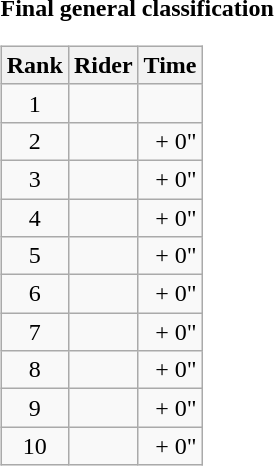<table>
<tr>
<td><strong>Final general classification</strong><br><table class="wikitable">
<tr>
<th scope="col">Rank</th>
<th scope="col">Rider</th>
<th scope="col">Time</th>
</tr>
<tr>
<td style="text-align:center;">1</td>
<td></td>
<td style="text-align:right;"></td>
</tr>
<tr>
<td style="text-align:center;">2</td>
<td></td>
<td style="text-align:right;">+ 0"</td>
</tr>
<tr>
<td style="text-align:center;">3</td>
<td></td>
<td style="text-align:right;">+ 0"</td>
</tr>
<tr>
<td style="text-align:center;">4</td>
<td></td>
<td style="text-align:right;">+ 0"</td>
</tr>
<tr>
<td style="text-align:center;">5</td>
<td></td>
<td style="text-align:right;">+ 0"</td>
</tr>
<tr>
<td style="text-align:center;">6</td>
<td></td>
<td style="text-align:right;">+ 0"</td>
</tr>
<tr>
<td style="text-align:center;">7</td>
<td></td>
<td style="text-align:right;">+ 0"</td>
</tr>
<tr>
<td style="text-align:center;">8</td>
<td></td>
<td style="text-align:right;">+ 0"</td>
</tr>
<tr>
<td style="text-align:center;">9</td>
<td></td>
<td style="text-align:right;">+ 0"</td>
</tr>
<tr>
<td style="text-align:center;">10</td>
<td></td>
<td style="text-align:right;">+ 0"</td>
</tr>
</table>
</td>
</tr>
</table>
